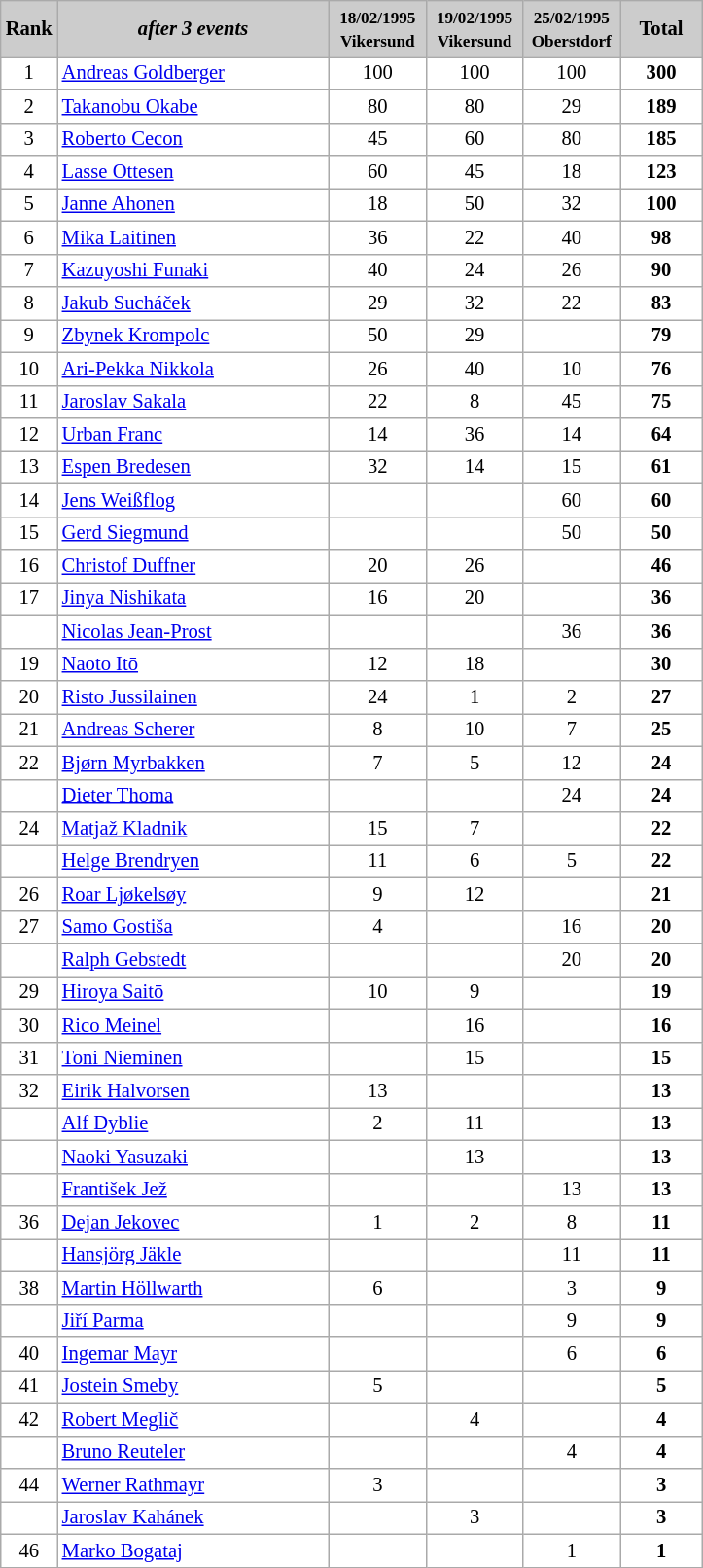<table class="wikitable plainrowheaders" style="background:#fff; font-size:86%; line-height:16px; border:gray solid 1px; border-collapse:collapse;">
<tr style="background:#ccc; text-align:center;">
<th scope="col" style="background:#ccc;" width=10px;">Rank</th>
<th scope="col" style="background:#ccc;" width=180px;"><em>after 3 events</em></th>
<th scope="col" style="background:#ccc;" width=60px;"><small>18/02/1995<br>Vikersund</small></th>
<th scope="col" style="background:#ccc;" width=60px;"><small>19/02/1995<br>Vikersund</small></th>
<th scope="col" style="background:#ccc;" width=60px;"><small>25/02/1995<br>Oberstdorf</small></th>
<th scope="col" style="background:#ccc;" width=50px;">Total</th>
</tr>
<tr align="center">
<td>1</td>
<td align="left"> <a href='#'>Andreas Goldberger</a></td>
<td>100</td>
<td>100</td>
<td>100</td>
<td><strong>300</strong></td>
</tr>
<tr align="center">
<td>2</td>
<td align="left"> <a href='#'>Takanobu Okabe</a></td>
<td>80</td>
<td>80</td>
<td>29</td>
<td><strong>189</strong></td>
</tr>
<tr align="center">
<td>3</td>
<td align="left"> <a href='#'>Roberto Cecon</a></td>
<td>45</td>
<td>60</td>
<td>80</td>
<td><strong>185</strong></td>
</tr>
<tr align="center">
<td>4</td>
<td align="left"> <a href='#'>Lasse Ottesen</a></td>
<td>60</td>
<td>45</td>
<td>18</td>
<td><strong>123</strong></td>
</tr>
<tr align="center">
<td>5</td>
<td align="left"> <a href='#'>Janne Ahonen</a></td>
<td>18</td>
<td>50</td>
<td>32</td>
<td><strong>100</strong></td>
</tr>
<tr align="center">
<td>6</td>
<td align="left"> <a href='#'>Mika Laitinen</a></td>
<td>36</td>
<td>22</td>
<td>40</td>
<td><strong>98</strong></td>
</tr>
<tr align="center">
<td>7</td>
<td align="left"> <a href='#'>Kazuyoshi Funaki</a></td>
<td>40</td>
<td>24</td>
<td>26</td>
<td><strong>90</strong></td>
</tr>
<tr align="center">
<td>8</td>
<td align="left"> <a href='#'>Jakub Sucháček</a></td>
<td>29</td>
<td>32</td>
<td>22</td>
<td><strong>83</strong></td>
</tr>
<tr align="center">
<td>9</td>
<td align="left"> <a href='#'>Zbynek Krompolc</a></td>
<td>50</td>
<td>29</td>
<td></td>
<td><strong>79</strong></td>
</tr>
<tr align="center">
<td>10</td>
<td align="left"> <a href='#'>Ari-Pekka Nikkola</a></td>
<td>26</td>
<td>40</td>
<td>10</td>
<td><strong>76</strong></td>
</tr>
<tr align="center">
<td>11</td>
<td align="left"> <a href='#'>Jaroslav Sakala</a></td>
<td>22</td>
<td>8</td>
<td>45</td>
<td><strong>75</strong></td>
</tr>
<tr align="center">
<td>12</td>
<td align="left"> <a href='#'>Urban Franc</a></td>
<td>14</td>
<td>36</td>
<td>14</td>
<td><strong>64</strong></td>
</tr>
<tr align="center">
<td>13</td>
<td align="left"> <a href='#'>Espen Bredesen</a></td>
<td>32</td>
<td>14</td>
<td>15</td>
<td><strong>61</strong></td>
</tr>
<tr align="center">
<td>14</td>
<td align="left"> <a href='#'>Jens Weißflog</a></td>
<td></td>
<td></td>
<td>60</td>
<td><strong>60</strong></td>
</tr>
<tr align="center">
<td>15</td>
<td align="left"> <a href='#'>Gerd Siegmund</a></td>
<td></td>
<td></td>
<td>50</td>
<td><strong>50</strong></td>
</tr>
<tr align="center">
<td>16</td>
<td align="left"> <a href='#'>Christof Duffner</a></td>
<td>20</td>
<td>26</td>
<td></td>
<td><strong>46</strong></td>
</tr>
<tr align="center">
<td>17</td>
<td align="left"> <a href='#'>Jinya Nishikata</a></td>
<td>16</td>
<td>20</td>
<td></td>
<td><strong>36</strong></td>
</tr>
<tr align="center">
<td></td>
<td align="left"> <a href='#'>Nicolas Jean-Prost</a></td>
<td></td>
<td></td>
<td>36</td>
<td><strong>36</strong></td>
</tr>
<tr align="center">
<td>19</td>
<td align="left"> <a href='#'>Naoto Itō</a></td>
<td>12</td>
<td>18</td>
<td></td>
<td><strong>30</strong></td>
</tr>
<tr align="center">
<td>20</td>
<td align="left"> <a href='#'>Risto Jussilainen</a></td>
<td>24</td>
<td>1</td>
<td>2</td>
<td><strong>27</strong></td>
</tr>
<tr align="center">
<td>21</td>
<td align="left"> <a href='#'>Andreas Scherer</a></td>
<td>8</td>
<td>10</td>
<td>7</td>
<td><strong>25</strong></td>
</tr>
<tr align="center">
<td>22</td>
<td align="left"> <a href='#'>Bjørn Myrbakken</a></td>
<td>7</td>
<td>5</td>
<td>12</td>
<td><strong>24</strong></td>
</tr>
<tr align="center">
<td></td>
<td align="left"> <a href='#'>Dieter Thoma</a></td>
<td></td>
<td></td>
<td>24</td>
<td><strong>24</strong></td>
</tr>
<tr align="center">
<td>24</td>
<td align="left"> <a href='#'>Matjaž Kladnik</a></td>
<td>15</td>
<td>7</td>
<td></td>
<td><strong>22</strong></td>
</tr>
<tr align="center">
<td></td>
<td align="left"> <a href='#'>Helge Brendryen</a></td>
<td>11</td>
<td>6</td>
<td>5</td>
<td><strong>22</strong></td>
</tr>
<tr align="center">
<td>26</td>
<td align="left"> <a href='#'>Roar Ljøkelsøy</a></td>
<td>9</td>
<td>12</td>
<td></td>
<td><strong>21</strong></td>
</tr>
<tr align="center">
<td>27</td>
<td align="left"> <a href='#'>Samo Gostiša</a></td>
<td>4</td>
<td></td>
<td>16</td>
<td><strong>20</strong></td>
</tr>
<tr align="center">
<td></td>
<td align="left"> <a href='#'>Ralph Gebstedt</a></td>
<td></td>
<td></td>
<td>20</td>
<td><strong>20</strong></td>
</tr>
<tr align="center">
<td>29</td>
<td align="left"> <a href='#'>Hiroya Saitō</a></td>
<td>10</td>
<td>9</td>
<td></td>
<td><strong>19</strong></td>
</tr>
<tr align="center">
<td>30</td>
<td align="left"> <a href='#'>Rico Meinel</a></td>
<td></td>
<td>16</td>
<td></td>
<td><strong>16</strong></td>
</tr>
<tr align="center">
<td>31</td>
<td align="left"> <a href='#'>Toni Nieminen</a></td>
<td></td>
<td>15</td>
<td></td>
<td><strong>15</strong></td>
</tr>
<tr align="center">
<td>32</td>
<td align="left"> <a href='#'>Eirik Halvorsen</a></td>
<td>13</td>
<td></td>
<td></td>
<td><strong>13</strong></td>
</tr>
<tr align="center">
<td></td>
<td align="left"> <a href='#'>Alf Dyblie</a></td>
<td>2</td>
<td>11</td>
<td></td>
<td><strong>13</strong></td>
</tr>
<tr align="center">
<td></td>
<td align="left"> <a href='#'>Naoki Yasuzaki</a></td>
<td></td>
<td>13</td>
<td></td>
<td><strong>13</strong></td>
</tr>
<tr align="center">
<td></td>
<td align="left"> <a href='#'>František Jež</a></td>
<td></td>
<td></td>
<td>13</td>
<td><strong>13</strong></td>
</tr>
<tr align="center">
<td>36</td>
<td align="left"> <a href='#'>Dejan Jekovec</a></td>
<td>1</td>
<td>2</td>
<td>8</td>
<td><strong>11</strong></td>
</tr>
<tr align="center">
<td></td>
<td align="left"> <a href='#'>Hansjörg Jäkle</a></td>
<td></td>
<td></td>
<td>11</td>
<td><strong>11</strong></td>
</tr>
<tr align="center">
<td>38</td>
<td align="left"> <a href='#'>Martin Höllwarth</a></td>
<td>6</td>
<td></td>
<td>3</td>
<td><strong>9</strong></td>
</tr>
<tr align="center">
<td></td>
<td align="left"> <a href='#'>Jiří Parma</a></td>
<td></td>
<td></td>
<td>9</td>
<td><strong>9</strong></td>
</tr>
<tr align="center">
<td>40</td>
<td align="left"> <a href='#'>Ingemar Mayr</a></td>
<td></td>
<td></td>
<td>6</td>
<td><strong>6</strong></td>
</tr>
<tr align="center">
<td>41</td>
<td align="left"> <a href='#'>Jostein Smeby</a></td>
<td>5</td>
<td></td>
<td></td>
<td><strong>5</strong></td>
</tr>
<tr align="center">
<td>42</td>
<td align="left"> <a href='#'>Robert Meglič</a></td>
<td></td>
<td>4</td>
<td></td>
<td><strong>4</strong></td>
</tr>
<tr align="center">
<td></td>
<td align="left"> <a href='#'>Bruno Reuteler</a></td>
<td></td>
<td></td>
<td>4</td>
<td><strong>4</strong></td>
</tr>
<tr align="center">
<td>44</td>
<td align="left"> <a href='#'>Werner Rathmayr</a></td>
<td>3</td>
<td></td>
<td></td>
<td><strong>3</strong></td>
</tr>
<tr align="center">
<td></td>
<td align="left"> <a href='#'>Jaroslav Kahánek</a></td>
<td></td>
<td>3</td>
<td></td>
<td><strong>3</strong></td>
</tr>
<tr align="center">
<td>46</td>
<td align="left"> <a href='#'>Marko Bogataj</a></td>
<td></td>
<td></td>
<td>1</td>
<td><strong>1</strong></td>
</tr>
</table>
